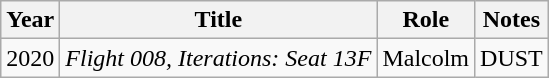<table class="wikitable sortable">
<tr>
<th>Year</th>
<th>Title</th>
<th>Role</th>
<th class="unsortable">Notes</th>
</tr>
<tr>
<td>2020</td>
<td><em>Flight 008, Iterations: Seat 13F</em></td>
<td>Malcolm</td>
<td>DUST</td>
</tr>
</table>
